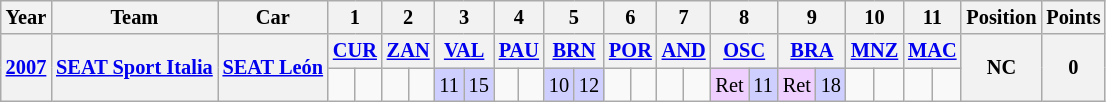<table class="wikitable" style="text-align:center; font-size:85%">
<tr>
<th>Year</th>
<th>Team</th>
<th>Car</th>
<th colspan=2>1</th>
<th colspan=2>2</th>
<th colspan=2>3</th>
<th colspan=2>4</th>
<th colspan=2>5</th>
<th colspan=2>6</th>
<th colspan=2>7</th>
<th colspan=2>8</th>
<th colspan=2>9</th>
<th colspan=2>10</th>
<th colspan=2>11</th>
<th>Position</th>
<th>Points</th>
</tr>
<tr>
<th rowspan=2><a href='#'>2007</a></th>
<th rowspan=2><a href='#'>SEAT Sport Italia</a></th>
<th rowspan=2><a href='#'>SEAT León</a></th>
<th colspan=2><a href='#'>CUR</a></th>
<th colspan=2><a href='#'>ZAN</a></th>
<th colspan=2><a href='#'>VAL</a></th>
<th colspan=2><a href='#'>PAU</a></th>
<th colspan=2><a href='#'>BRN</a></th>
<th colspan=2><a href='#'>POR</a></th>
<th colspan=2><a href='#'>AND</a></th>
<th colspan=2><a href='#'>OSC</a></th>
<th colspan=2><a href='#'>BRA</a></th>
<th colspan=2><a href='#'>MNZ</a></th>
<th colspan=2><a href='#'>MAC</a></th>
<th rowspan=2>NC</th>
<th rowspan=2>0</th>
</tr>
<tr>
<td></td>
<td></td>
<td></td>
<td></td>
<td style="background:#cfcfff;">11</td>
<td style="background:#cfcfff;">15</td>
<td></td>
<td></td>
<td style="background:#cfcfff;">10</td>
<td style="background:#cfcfff;">12</td>
<td></td>
<td></td>
<td></td>
<td></td>
<td style="background:#efcfff;">Ret</td>
<td style="background:#cfcfff;">11</td>
<td style="background:#efcfff;">Ret</td>
<td style="background:#cfcfff;">18</td>
<td></td>
<td></td>
<td></td>
<td></td>
</tr>
</table>
